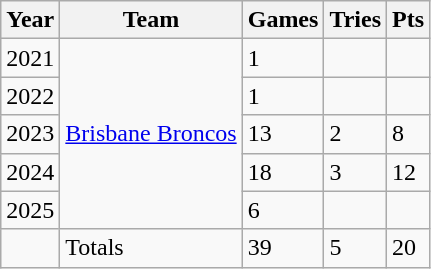<table class="wikitable">
<tr>
<th>Year</th>
<th>Team</th>
<th>Games</th>
<th>Tries</th>
<th>Pts</th>
</tr>
<tr>
<td>2021</td>
<td rowspan="5"> <a href='#'>Brisbane Broncos</a></td>
<td>1</td>
<td></td>
<td></td>
</tr>
<tr>
<td>2022</td>
<td>1</td>
<td></td>
<td></td>
</tr>
<tr>
<td>2023</td>
<td>13</td>
<td>2</td>
<td>8</td>
</tr>
<tr>
<td>2024</td>
<td>18</td>
<td>3</td>
<td>12</td>
</tr>
<tr>
<td>2025</td>
<td>6</td>
<td></td>
<td></td>
</tr>
<tr>
<td></td>
<td>Totals</td>
<td>39</td>
<td>5</td>
<td>20</td>
</tr>
</table>
